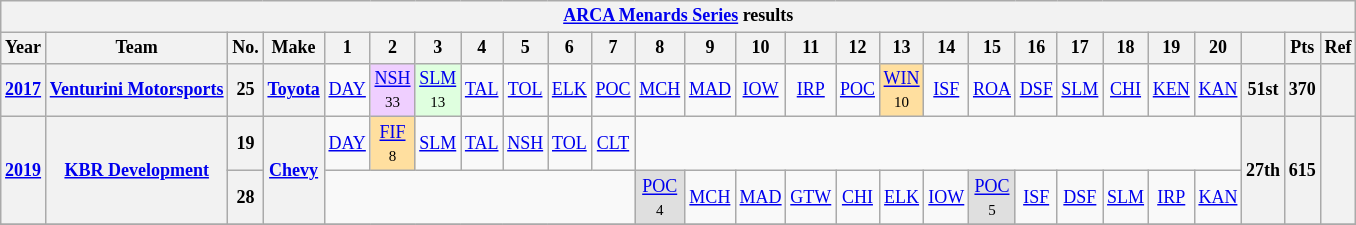<table class="wikitable" style="text-align:center; font-size:75%">
<tr>
<th colspan=45><a href='#'>ARCA Menards Series</a> results</th>
</tr>
<tr>
<th>Year</th>
<th>Team</th>
<th>No.</th>
<th>Make</th>
<th>1</th>
<th>2</th>
<th>3</th>
<th>4</th>
<th>5</th>
<th>6</th>
<th>7</th>
<th>8</th>
<th>9</th>
<th>10</th>
<th>11</th>
<th>12</th>
<th>13</th>
<th>14</th>
<th>15</th>
<th>16</th>
<th>17</th>
<th>18</th>
<th>19</th>
<th>20</th>
<th></th>
<th>Pts</th>
<th>Ref</th>
</tr>
<tr>
<th><a href='#'>2017</a></th>
<th><a href='#'>Venturini Motorsports</a></th>
<th>25</th>
<th><a href='#'>Toyota</a></th>
<td><a href='#'>DAY</a></td>
<td style="background:#EFCFFF;"><a href='#'>NSH</a><br><small>33</small></td>
<td style="background:#DFFFDF;"><a href='#'>SLM</a><br><small>13</small></td>
<td><a href='#'>TAL</a></td>
<td><a href='#'>TOL</a></td>
<td><a href='#'>ELK</a></td>
<td><a href='#'>POC</a></td>
<td><a href='#'>MCH</a></td>
<td><a href='#'>MAD</a></td>
<td><a href='#'>IOW</a></td>
<td><a href='#'>IRP</a></td>
<td><a href='#'>POC</a></td>
<td style="background:#FFDF9F;"><a href='#'>WIN</a><br><small>10</small></td>
<td><a href='#'>ISF</a></td>
<td><a href='#'>ROA</a></td>
<td><a href='#'>DSF</a></td>
<td><a href='#'>SLM</a></td>
<td><a href='#'>CHI</a></td>
<td><a href='#'>KEN</a></td>
<td><a href='#'>KAN</a></td>
<th>51st</th>
<th>370</th>
<th></th>
</tr>
<tr>
<th rowspan=2><a href='#'>2019</a></th>
<th rowspan=2><a href='#'>KBR Development</a></th>
<th>19</th>
<th rowspan=2><a href='#'>Chevy</a></th>
<td><a href='#'>DAY</a></td>
<td style="background:#FFDF9F;"><a href='#'>FIF</a><br><small>8</small></td>
<td><a href='#'>SLM</a></td>
<td><a href='#'>TAL</a></td>
<td><a href='#'>NSH</a></td>
<td><a href='#'>TOL</a></td>
<td><a href='#'>CLT</a></td>
<td colspan=13></td>
<th rowspan=2>27th</th>
<th rowspan=2>615</th>
<th rowspan=2></th>
</tr>
<tr>
<th>28</th>
<td colspan=7></td>
<td style="background:#DFDFDF;"><a href='#'>POC</a><br><small>4</small></td>
<td><a href='#'>MCH</a></td>
<td><a href='#'>MAD</a></td>
<td><a href='#'>GTW</a></td>
<td><a href='#'>CHI</a></td>
<td><a href='#'>ELK</a></td>
<td><a href='#'>IOW</a></td>
<td style="background:#DFDFDF;"><a href='#'>POC</a><br><small>5</small></td>
<td><a href='#'>ISF</a></td>
<td><a href='#'>DSF</a></td>
<td><a href='#'>SLM</a></td>
<td><a href='#'>IRP</a></td>
<td><a href='#'>KAN</a></td>
</tr>
<tr>
</tr>
</table>
